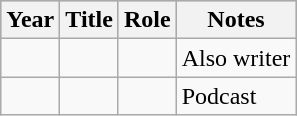<table class="wikitable">
<tr style="background:#B0C4DE;">
<th scope="col">Year</th>
<th scope="col">Title</th>
<th scope="col">Role</th>
<th scope="col">Notes</th>
</tr>
<tr>
<td></td>
<td><em></em></td>
<td></td>
<td>Also writer</td>
</tr>
<tr>
<td></td>
<td><em></em></td>
<td></td>
<td>Podcast</td>
</tr>
</table>
